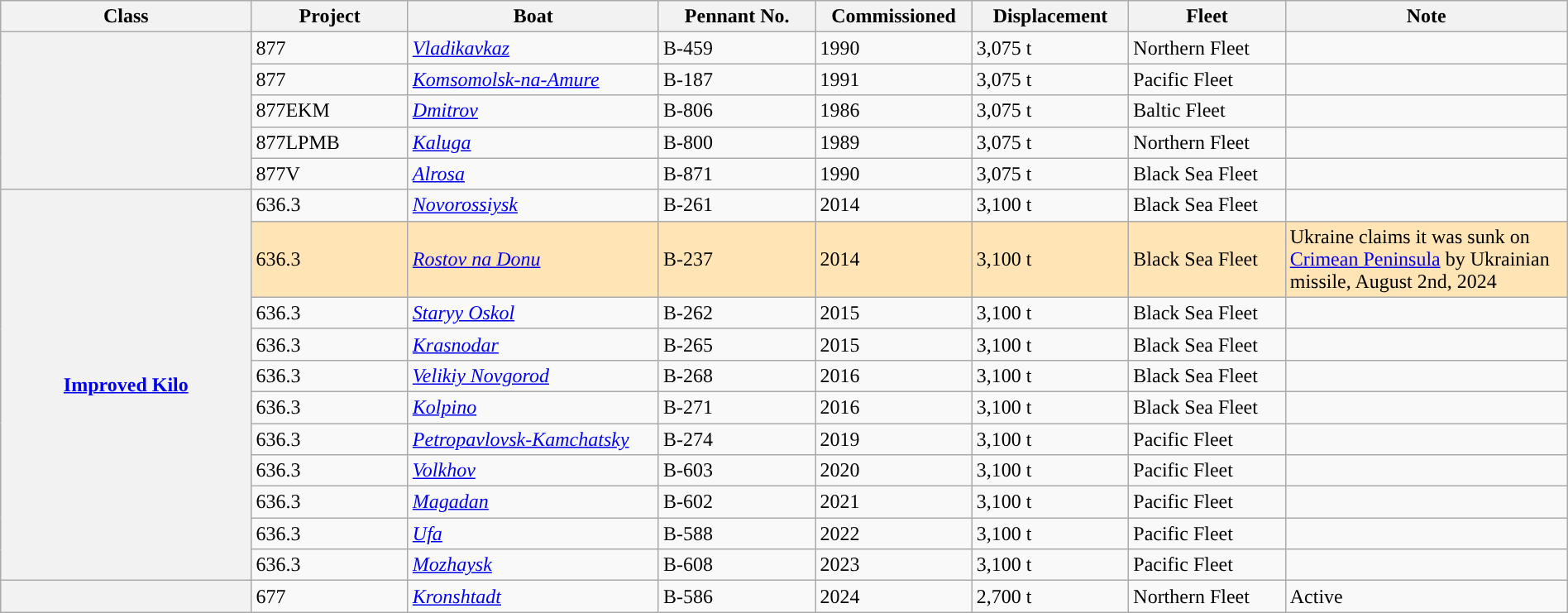<table class="wikitable sortable" style="margin:auto; width:100%;">
<tr>
<th style="text-align:center; width:16%;">Class</th>
<th style="text-align:center; width:10%;">Project</th>
<th style="text-align:center; width:16%;">Boat</th>
<th style="text-align:center; width:10%;">Pennant No.</th>
<th style="text-align:center; width:10%;">Commissioned</th>
<th style="text-align:center; width:10%;">Displacement</th>
<th style="text-align:center; width:10%;">Fleet</th>
<th style="text-align:center; width:18%;">Note</th>
</tr>
<tr>
<th rowspan="5"></th>
<td>877</td>
<td><a href='#'><em>Vladikavkaz</em></a></td>
<td>B-459</td>
<td>1990</td>
<td>3,075 t</td>
<td>Northern Fleet</td>
<td></td>
</tr>
<tr>
<td>877</td>
<td><a href='#'><em>Komsomolsk-na-Amure</em></a></td>
<td>B-187</td>
<td>1991</td>
<td>3,075 t</td>
<td>Pacific Fleet</td>
<td></td>
</tr>
<tr>
<td>877EKM</td>
<td><a href='#'><em>Dmitrov</em></a></td>
<td>B-806</td>
<td>1986</td>
<td>3,075 t</td>
<td>Baltic Fleet</td>
<td></td>
</tr>
<tr>
<td>877LPMB</td>
<td><a href='#'><em>Kaluga</em></a></td>
<td>B-800</td>
<td>1989</td>
<td>3,075 t</td>
<td>Northern Fleet</td>
<td></td>
</tr>
<tr>
<td>877V</td>
<td><a href='#'><em>Alrosa</em></a></td>
<td>B-871</td>
<td>1990</td>
<td>3,075 t</td>
<td>Black Sea Fleet</td>
<td></td>
</tr>
<tr>
<th rowspan="11"><a href='#'>Improved Kilo</a></th>
<td>636.3</td>
<td><a href='#'><em>Novorossiysk</em></a></td>
<td>B-261</td>
<td>2014</td>
<td>3,100 t</td>
<td>Black Sea Fleet</td>
<td></td>
</tr>
<tr style="background: #FFE4B5">
<td>636.3</td>
<td><a href='#'><em>Rostov na Donu</em></a></td>
<td>B-237</td>
<td>2014</td>
<td>3,100 t</td>
<td>Black Sea Fleet</td>
<td>Ukraine claims it was sunk on <a href='#'>Crimean Peninsula</a> by Ukrainian missile, August 2nd, 2024</td>
</tr>
<tr>
<td>636.3</td>
<td><a href='#'><em>Staryy Oskol</em></a></td>
<td>B-262</td>
<td>2015</td>
<td>3,100 t</td>
<td>Black Sea Fleet</td>
<td></td>
</tr>
<tr>
<td>636.3</td>
<td><a href='#'><em>Krasnodar</em></a></td>
<td>B-265</td>
<td>2015</td>
<td>3,100 t</td>
<td>Black Sea Fleet</td>
<td></td>
</tr>
<tr>
<td>636.3</td>
<td><a href='#'><em>Velikiy Novgorod</em></a></td>
<td>B-268</td>
<td>2016</td>
<td>3,100 t</td>
<td>Black Sea Fleet</td>
<td></td>
</tr>
<tr>
<td>636.3</td>
<td><a href='#'><em>Kolpino</em></a></td>
<td>B-271</td>
<td>2016</td>
<td>3,100 t</td>
<td>Black Sea Fleet</td>
<td></td>
</tr>
<tr>
<td>636.3</td>
<td><a href='#'><em>Petropavlovsk-Kamchatsky</em></a></td>
<td>B-274</td>
<td>2019</td>
<td>3,100 t</td>
<td>Pacific Fleet</td>
<td></td>
</tr>
<tr>
<td>636.3</td>
<td><a href='#'><em>Volkhov</em></a></td>
<td>B-603</td>
<td>2020</td>
<td>3,100 t</td>
<td>Pacific Fleet</td>
<td></td>
</tr>
<tr>
<td>636.3</td>
<td><a href='#'><em>Magadan</em></a></td>
<td>B-602</td>
<td>2021</td>
<td>3,100 t</td>
<td>Pacific Fleet</td>
<td></td>
</tr>
<tr>
<td>636.3</td>
<td><a href='#'><em>Ufa</em></a></td>
<td>B-588</td>
<td>2022</td>
<td>3,100 t</td>
<td>Pacific Fleet</td>
<td></td>
</tr>
<tr>
<td>636.3</td>
<td><a href='#'><em>Mozhaysk</em></a></td>
<td>B-608</td>
<td>2023</td>
<td>3,100 t</td>
<td>Pacific Fleet</td>
<td></td>
</tr>
<tr>
<th rowspan="1"></th>
<td>677</td>
<td><a href='#'><em>Kronshtadt</em></a></td>
<td>B-586</td>
<td>2024</td>
<td>2,700 t</td>
<td>Northern Fleet</td>
<td>Active</td>
</tr>
</table>
